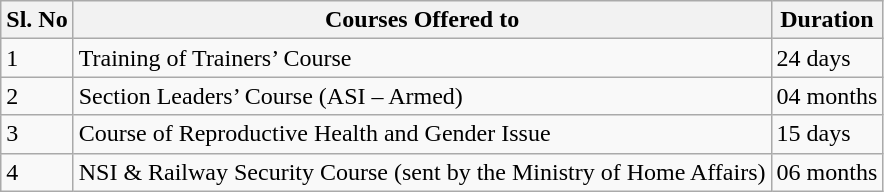<table class="wikitable">
<tr>
<th>Sl. No</th>
<th>Courses Offered to</th>
<th>Duration</th>
</tr>
<tr>
<td>1</td>
<td>Training of Trainers’ Course</td>
<td>24 days</td>
</tr>
<tr>
<td>2</td>
<td>Section Leaders’ Course (ASI – Armed)</td>
<td>04 months</td>
</tr>
<tr>
<td>3</td>
<td>Course of Reproductive Health and Gender Issue</td>
<td>15 days</td>
</tr>
<tr>
<td>4</td>
<td>NSI & Railway Security Course (sent by the Ministry of Home Affairs)</td>
<td>06 months</td>
</tr>
</table>
